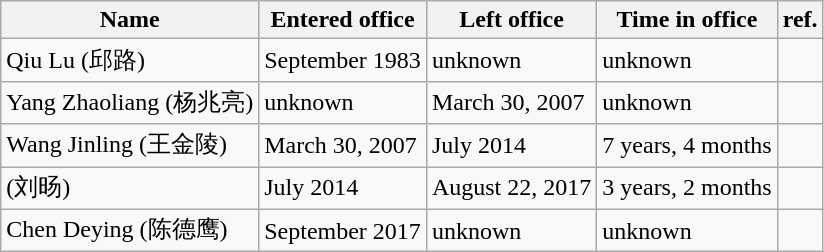<table class="wikitable">
<tr>
<th>Name</th>
<th>Entered office</th>
<th>Left office</th>
<th>Time in office</th>
<th>ref.</th>
</tr>
<tr>
<td>Qiu Lu (邱路)</td>
<td>September 1983</td>
<td>unknown</td>
<td>unknown</td>
<td></td>
</tr>
<tr>
<td>Yang Zhaoliang (杨兆亮)</td>
<td>unknown</td>
<td>March 30, 2007</td>
<td>unknown</td>
<td></td>
</tr>
<tr>
<td>Wang Jinling (王金陵)</td>
<td>March 30, 2007</td>
<td>July 2014</td>
<td>7 years, 4 months</td>
<td></td>
</tr>
<tr>
<td> (刘旸)</td>
<td>July 2014</td>
<td>August 22, 2017</td>
<td>3 years, 2 months</td>
<td></td>
</tr>
<tr>
<td>Chen Deying (陈德鹰)</td>
<td>September 2017</td>
<td>unknown</td>
<td>unknown</td>
<td></td>
</tr>
</table>
